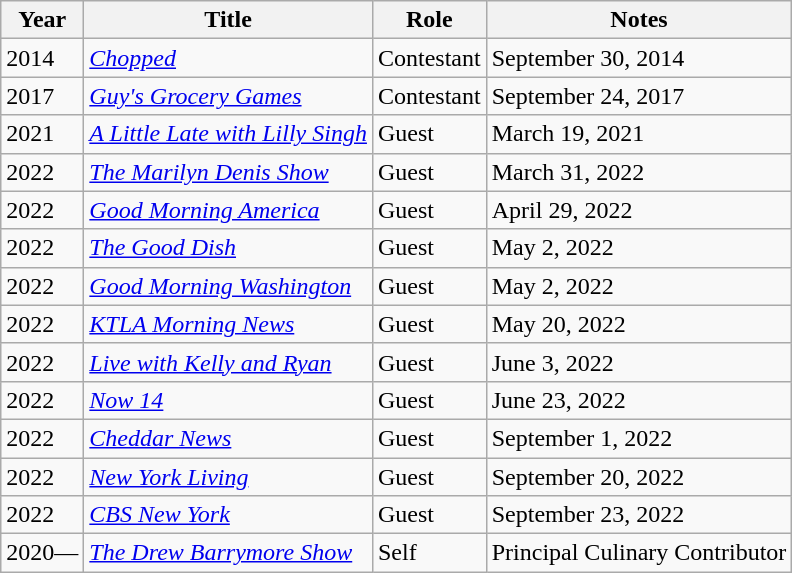<table class="wikitable plainrowheaders">
<tr>
<th>Year</th>
<th>Title</th>
<th>Role</th>
<th>Notes</th>
</tr>
<tr>
<td>2014</td>
<td><em><a href='#'>Chopped</a></em></td>
<td>Contestant</td>
<td>September 30, 2014</td>
</tr>
<tr>
<td>2017</td>
<td><em><a href='#'>Guy's Grocery Games</a></em></td>
<td>Contestant</td>
<td>September 24, 2017</td>
</tr>
<tr>
<td>2021</td>
<td><em><a href='#'>A Little Late with Lilly Singh</a></em></td>
<td>Guest</td>
<td>March 19, 2021</td>
</tr>
<tr>
<td>2022</td>
<td><em><a href='#'>The Marilyn Denis Show</a></em></td>
<td>Guest</td>
<td>March 31, 2022</td>
</tr>
<tr>
<td>2022</td>
<td><em><a href='#'>Good Morning America</a></em></td>
<td>Guest</td>
<td>April 29, 2022</td>
</tr>
<tr>
<td>2022</td>
<td><em><a href='#'>The Good Dish</a></em></td>
<td>Guest</td>
<td>May 2, 2022</td>
</tr>
<tr>
<td>2022</td>
<td><em><a href='#'>Good Morning Washington</a></em></td>
<td>Guest</td>
<td>May 2, 2022</td>
</tr>
<tr>
<td>2022</td>
<td><em><a href='#'>KTLA Morning News</a></em></td>
<td>Guest</td>
<td>May 20, 2022</td>
</tr>
<tr>
<td>2022</td>
<td><em><a href='#'>Live with Kelly and Ryan</a></em></td>
<td>Guest</td>
<td>June 3, 2022</td>
</tr>
<tr>
<td>2022</td>
<td><a href='#'><em>Now 14</em></a></td>
<td>Guest</td>
<td>June 23, 2022</td>
</tr>
<tr>
<td>2022</td>
<td><a href='#'><em>Cheddar News</em></a></td>
<td>Guest</td>
<td>September 1, 2022</td>
</tr>
<tr>
<td>2022</td>
<td><em><a href='#'>New York Living</a></em></td>
<td>Guest</td>
<td>September 20, 2022</td>
</tr>
<tr>
<td>2022</td>
<td><a href='#'><em>CBS New York</em></a></td>
<td>Guest</td>
<td>September 23, 2022</td>
</tr>
<tr>
<td>2020—</td>
<td><em><a href='#'>The Drew Barrymore Show</a></em></td>
<td>Self</td>
<td>Principal Culinary Contributor</td>
</tr>
</table>
